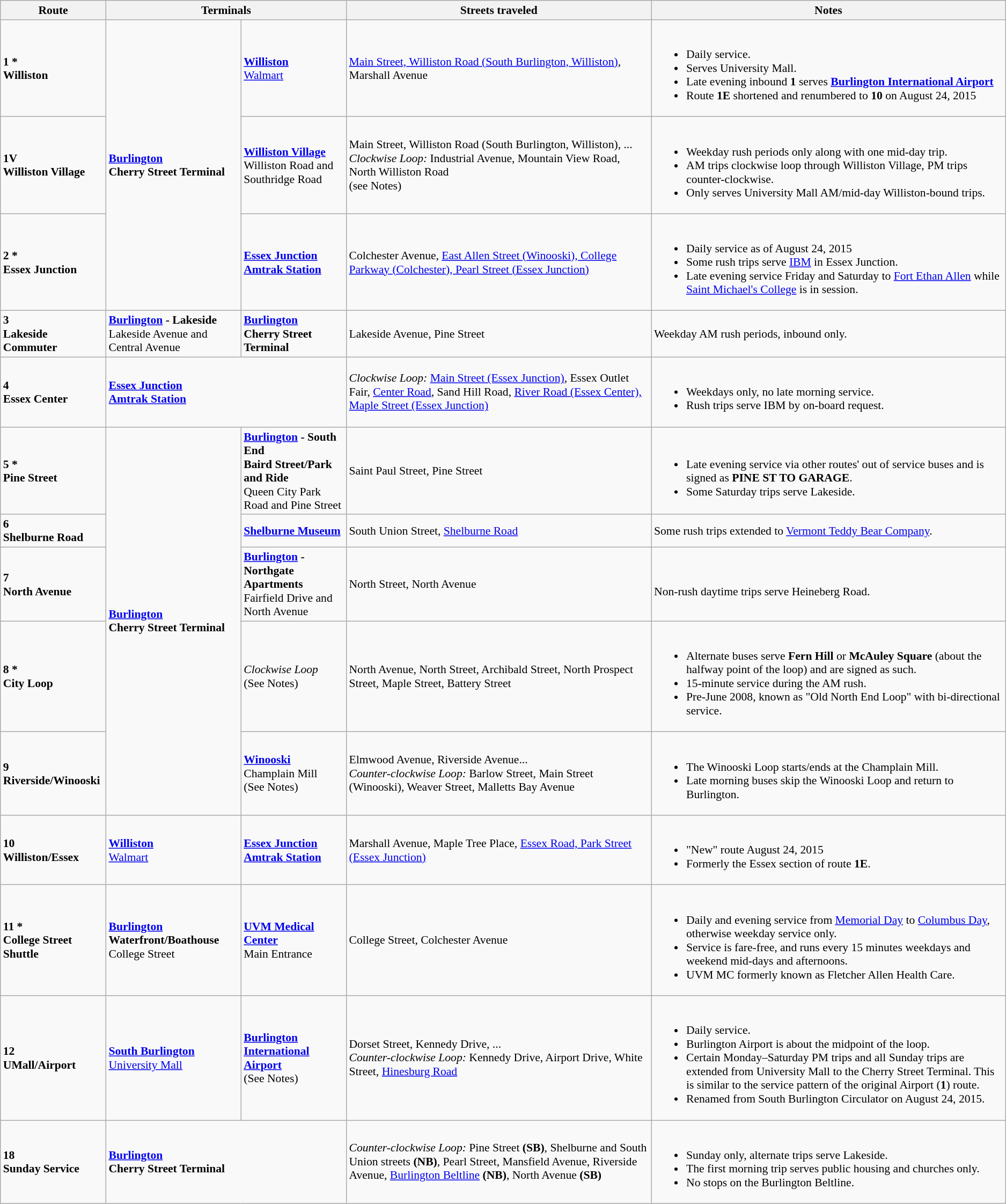<table class=wikitable style="font-size: 90%;" |>
<tr>
<th><strong>Route</strong></th>
<th colspan="2"><strong>Terminals</strong></th>
<th><strong>Streets traveled</strong></th>
<th><strong>Notes</strong></th>
</tr>
<tr>
<td><strong>1 *</strong><br><strong>Williston</strong></td>
<td rowspan=3><strong><a href='#'>Burlington</a><br>Cherry Street Terminal</strong></td>
<td><strong><a href='#'>Williston</a></strong><br><a href='#'>Walmart</a></td>
<td><a href='#'>Main Street, Williston Road (South Burlington, Williston)</a>, Marshall Avenue</td>
<td><br><ul><li>Daily service.</li><li>Serves University Mall.</li><li>Late evening inbound <strong>1</strong> serves <strong><a href='#'>Burlington International Airport</a></strong></li><li>Route <strong>1E</strong> shortened and renumbered to <strong>10</strong> on August 24, 2015</li></ul></td>
</tr>
<tr>
<td><strong>1V</strong><br><strong>Williston Village</strong></td>
<td><strong><a href='#'>Williston Village</a></strong><br>Williston Road and Southridge Road</td>
<td>Main Street, Williston Road (South Burlington, Williston), ...<br><em>Clockwise Loop:</em> Industrial Avenue, Mountain View Road, North Williston Road<br>(see Notes)</td>
<td><br><ul><li>Weekday rush periods only along with one mid-day trip.</li><li>AM trips clockwise loop through Williston Village, PM trips counter-clockwise.</li><li>Only serves University Mall AM/mid-day Williston-bound trips.</li></ul></td>
</tr>
<tr>
<td><strong>2 *</strong><br><strong>Essex Junction</strong></td>
<td><strong><a href='#'>Essex Junction</a></strong><br><strong><a href='#'>Amtrak Station</a></strong></td>
<td>Colchester Avenue, <a href='#'>East Allen Street (Winooski), College Parkway (Colchester), Pearl Street (Essex Junction)</a></td>
<td><br><ul><li>Daily service as of August 24, 2015</li><li>Some rush trips serve <a href='#'>IBM</a> in Essex Junction.</li><li>Late evening service Friday and Saturday to <a href='#'>Fort Ethan Allen</a> while <a href='#'>Saint Michael's College</a> is in session.</li></ul></td>
</tr>
<tr>
<td><strong>3</strong><br><strong>Lakeside Commuter</strong></td>
<td><strong><a href='#'>Burlington</a> - Lakeside</strong><br>Lakeside Avenue and Central Avenue</td>
<td><strong><a href='#'>Burlington</a><br>Cherry Street Terminal</strong></td>
<td>Lakeside Avenue, Pine Street</td>
<td>Weekday AM rush periods, inbound only.</td>
</tr>
<tr>
<td><strong>4</strong><br><strong>Essex Center</strong></td>
<td colspan="2"><strong><a href='#'>Essex Junction</a></strong><br><strong><a href='#'>Amtrak Station</a></strong></td>
<td><em>Clockwise Loop:</em> <a href='#'>Main Street (Essex Junction)</a>, Essex Outlet Fair, <a href='#'>Center Road</a>, Sand Hill Road, <a href='#'>River Road (Essex Center), Maple Street (Essex Junction)</a></td>
<td><br><ul><li>Weekdays only, no late morning service.</li><li>Rush trips serve IBM by on-board request.</li></ul></td>
</tr>
<tr>
<td><strong>5 *</strong><br><strong>Pine Street</strong></td>
<td rowspan=5><strong><a href='#'>Burlington</a><br>Cherry Street Terminal</strong></td>
<td><strong><a href='#'>Burlington</a> - South End<br>Baird Street/Park and Ride</strong><br>Queen City Park Road and Pine Street</td>
<td>Saint Paul Street, Pine Street</td>
<td><br><ul><li>Late evening service via other routes' out of service buses and is signed as <strong>PINE ST TO GARAGE</strong>.</li><li>Some Saturday trips serve Lakeside.</li></ul></td>
</tr>
<tr>
<td><strong>6</strong><br><strong>Shelburne Road</strong></td>
<td><strong><a href='#'>Shelburne Museum</a></strong></td>
<td>South Union Street,  <a href='#'>Shelburne Road</a></td>
<td>Some rush trips extended to <a href='#'>Vermont Teddy Bear Company</a>.</td>
</tr>
<tr>
<td><strong>7</strong><br><strong>North Avenue</strong></td>
<td><strong><a href='#'>Burlington</a> - Northgate Apartments</strong><br>Fairfield Drive and North Avenue</td>
<td>North Street, North Avenue</td>
<td><br>Non-rush daytime trips serve Heineberg Road.</td>
</tr>
<tr>
<td><strong>8 *</strong><br><strong>City Loop</strong></td>
<td><em>Clockwise Loop</em><br>(See Notes)</td>
<td>North Avenue, North Street, Archibald Street, North Prospect Street, Maple Street, Battery Street</td>
<td><br><ul><li>Alternate buses serve <strong>Fern Hill</strong> or <strong>McAuley Square</strong> (about the halfway point of the loop) and are signed as such.</li><li>15-minute service during the AM rush.</li><li>Pre-June 2008, known as "Old North End Loop" with bi-directional service.</li></ul></td>
</tr>
<tr>
<td><strong>9</strong><br><strong>Riverside/Winooski</strong></td>
<td><strong><a href='#'>Winooski</a></strong><br>Champlain Mill<br>(See Notes)</td>
<td>Elmwood Avenue, Riverside Avenue...<br><em>Counter-clockwise Loop:</em> Barlow Street, Main Street (Winooski), Weaver Street, Malletts Bay Avenue</td>
<td><br><ul><li>The Winooski Loop starts/ends at the Champlain Mill.</li><li>Late morning buses skip the Winooski Loop and return to Burlington.</li></ul></td>
</tr>
<tr>
<td><strong>10</strong><br><strong>Williston/Essex</strong></td>
<td><strong><a href='#'>Williston</a></strong><br><a href='#'>Walmart</a></td>
<td><strong><a href='#'>Essex Junction</a></strong><br><strong><a href='#'>Amtrak Station</a></strong></td>
<td>Marshall Avenue, Maple Tree Place, <a href='#'>Essex Road, Park Street (Essex Junction)</a></td>
<td><br><ul><li>"New" route August 24, 2015</li><li>Formerly the Essex section of route <strong>1E</strong>.</li></ul></td>
</tr>
<tr>
<td><strong>11 *</strong><br><strong>College Street Shuttle</strong></td>
<td><strong><a href='#'>Burlington</a><br>Waterfront/Boathouse</strong><br>College Street</td>
<td><strong><a href='#'>UVM Medical Center</a></strong><br> Main Entrance</td>
<td>College Street, Colchester Avenue</td>
<td><br><ul><li>Daily and evening service from <a href='#'>Memorial Day</a> to <a href='#'>Columbus Day</a>, otherwise weekday service only.</li><li>Service is fare-free, and runs every 15 minutes weekdays and weekend mid-days and afternoons.</li><li>UVM MC formerly known as Fletcher Allen Health Care.</li></ul></td>
</tr>
<tr>
<td><strong>12</strong><br><strong>UMall/Airport</strong></td>
<td><strong><a href='#'>South Burlington</a></strong><br><a href='#'>University Mall</a></td>
<td><strong><a href='#'>Burlington International Airport</a></strong><br>(See Notes)</td>
<td>Dorset Street, Kennedy Drive, ...<br><em>Counter-clockwise Loop:</em> Kennedy Drive, Airport Drive, White Street, <a href='#'>Hinesburg Road</a></td>
<td><br><ul><li>Daily service.</li><li>Burlington Airport is about the midpoint of the loop.</li><li>Certain Monday–Saturday PM trips and all Sunday trips are extended from University Mall to the Cherry Street Terminal. This is similar to the service pattern of the original Airport (<strong>1</strong>) route.</li><li>Renamed from South Burlington Circulator on August 24, 2015.</li></ul></td>
</tr>
<tr>
<td><strong>18</strong><br><strong>Sunday Service</strong></td>
<td colspan="2"><strong><a href='#'>Burlington</a><br>Cherry Street Terminal</strong></td>
<td><em>Counter-clockwise Loop:</em> Pine Street <strong>(SB)</strong>, Shelburne and South Union streets <strong>(NB)</strong>, Pearl Street, Mansfield Avenue, Riverside Avenue, <a href='#'>Burlington Beltline</a> <strong>(NB)</strong>, North Avenue <strong>(SB)</strong></td>
<td><br><ul><li>Sunday only, alternate trips serve Lakeside.</li><li>The first morning trip serves public housing and churches only.</li><li>No stops on the Burlington Beltline.</li></ul></td>
</tr>
</table>
